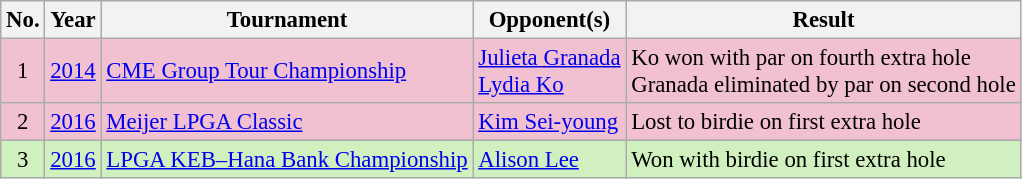<table class="wikitable" style="font-size:95%;">
<tr>
<th>No.</th>
<th>Year</th>
<th>Tournament</th>
<th>Opponent(s)</th>
<th>Result</th>
</tr>
<tr style="background:#F2C1D1;">
<td align=center>1</td>
<td align=center><a href='#'>2014</a></td>
<td><a href='#'>CME Group Tour Championship</a></td>
<td> <a href='#'>Julieta Granada</a><br> <a href='#'>Lydia Ko</a></td>
<td>Ko won with par on fourth extra hole<br>Granada eliminated by par on second hole</td>
</tr>
<tr style="background:#F2C1D1;">
<td align=center>2</td>
<td align=center><a href='#'>2016</a></td>
<td><a href='#'>Meijer LPGA Classic</a></td>
<td> <a href='#'>Kim Sei-young</a></td>
<td>Lost to birdie on first extra hole</td>
</tr>
<tr style="background:#D0F0C0;">
<td align=center>3</td>
<td align=center><a href='#'>2016</a></td>
<td><a href='#'>LPGA KEB–Hana Bank Championship</a></td>
<td> <a href='#'>Alison Lee</a></td>
<td>Won with birdie on first extra hole</td>
</tr>
</table>
